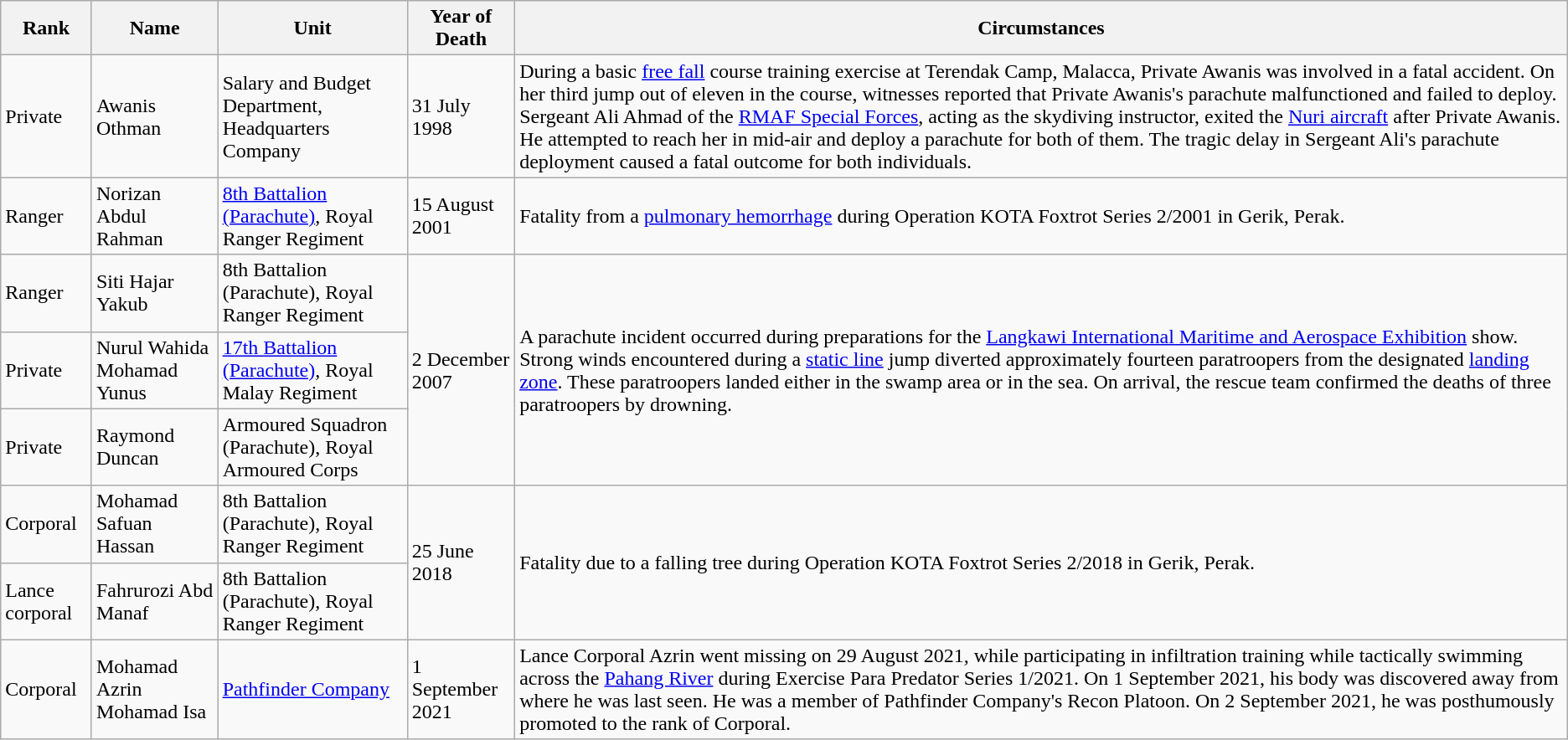<table class="wikitable sortable">
<tr>
<th>Rank</th>
<th>Name</th>
<th>Unit</th>
<th>Year of Death</th>
<th>Circumstances</th>
</tr>
<tr>
<td>Private</td>
<td>Awanis Othman</td>
<td>Salary and Budget Department, Headquarters Company</td>
<td>31 July 1998</td>
<td>During a basic <a href='#'>free fall</a> course training exercise at Terendak Camp, Malacca, Private Awanis was involved in a fatal accident. On her third jump out of eleven in the course, witnesses reported that Private Awanis's parachute malfunctioned and failed to deploy. Sergeant Ali Ahmad of the <a href='#'>RMAF Special Forces</a>, acting as the skydiving instructor, exited the <a href='#'>Nuri aircraft</a> after Private Awanis. He attempted to reach her in mid-air and deploy a parachute for both of them. The tragic delay in Sergeant Ali's parachute deployment caused a fatal outcome for both individuals.</td>
</tr>
<tr>
<td>Ranger</td>
<td>Norizan Abdul Rahman</td>
<td><a href='#'>8th Battalion (Parachute)</a>, Royal Ranger Regiment</td>
<td>15 August 2001</td>
<td>Fatality from a <a href='#'>pulmonary hemorrhage</a> during Operation KOTA Foxtrot Series 2/2001 in Gerik, Perak.</td>
</tr>
<tr>
<td>Ranger</td>
<td>Siti Hajar Yakub</td>
<td>8th Battalion (Parachute), Royal Ranger Regiment</td>
<td rowspan="3">2 December 2007</td>
<td rowspan="3">A parachute incident occurred during preparations for the <a href='#'>Langkawi International Maritime and Aerospace Exhibition</a> show. Strong winds encountered during a <a href='#'>static line</a> jump diverted approximately fourteen paratroopers from the designated <a href='#'>landing zone</a>. These paratroopers landed either in the swamp area or in the sea. On arrival, the rescue team confirmed the deaths of three paratroopers by drowning.</td>
</tr>
<tr>
<td>Private</td>
<td>Nurul Wahida Mohamad Yunus</td>
<td><a href='#'>17th Battalion (Parachute)</a>, Royal Malay Regiment</td>
</tr>
<tr>
<td>Private</td>
<td>Raymond Duncan</td>
<td>Armoured Squadron (Parachute), Royal Armoured Corps</td>
</tr>
<tr>
<td>Corporal</td>
<td>Mohamad Safuan Hassan</td>
<td>8th Battalion (Parachute), Royal Ranger Regiment</td>
<td rowspan="2">25 June 2018</td>
<td rowspan="2">Fatality due to a falling tree during Operation KOTA Foxtrot Series 2/2018 in Gerik, Perak.</td>
</tr>
<tr>
<td>Lance corporal</td>
<td>Fahrurozi Abd Manaf</td>
<td>8th Battalion (Parachute), Royal Ranger Regiment</td>
</tr>
<tr>
<td>Corporal</td>
<td>Mohamad Azrin Mohamad Isa</td>
<td><a href='#'>Pathfinder Company</a></td>
<td>1 September 2021</td>
<td>Lance Corporal Azrin went missing on 29 August 2021, while participating in infiltration training while tactically swimming across the <a href='#'>Pahang River</a> during Exercise Para Predator Series 1/2021. On 1 September 2021, his body was discovered  away from where he was last seen. He was a member of Pathfinder Company's Recon Platoon. On 2 September 2021, he was posthumously promoted to the rank of Corporal.</td>
</tr>
</table>
